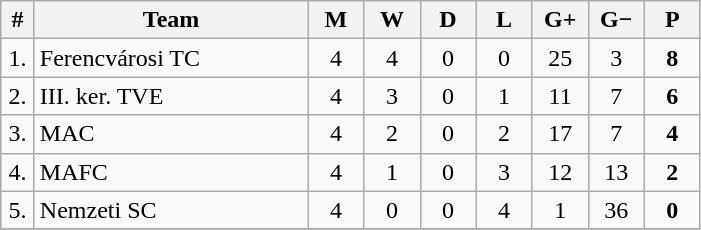<table class="wikitable" style="text-align: center;">
<tr>
<th width="15">#</th>
<th width="175">Team</th>
<th width="30">M</th>
<th width="30">W</th>
<th width="30">D</th>
<th width="30">L</th>
<th width="30">G+</th>
<th width="30">G−</th>
<th width="30">P</th>
</tr>
<tr>
<td>1.</td>
<td align="left">Ferencvárosi TC</td>
<td>4</td>
<td>4</td>
<td>0</td>
<td>0</td>
<td>25</td>
<td>3</td>
<td><strong>8</strong></td>
</tr>
<tr>
<td>2.</td>
<td align="left">III. ker. TVE</td>
<td>4</td>
<td>3</td>
<td>0</td>
<td>1</td>
<td>11</td>
<td>7</td>
<td><strong>6</strong></td>
</tr>
<tr>
<td>3.</td>
<td align="left">MAC</td>
<td>4</td>
<td>2</td>
<td>0</td>
<td>2</td>
<td>17</td>
<td>7</td>
<td><strong>4</strong></td>
</tr>
<tr>
<td>4.</td>
<td align="left">MAFC</td>
<td>4</td>
<td>1</td>
<td>0</td>
<td>3</td>
<td>12</td>
<td>13</td>
<td><strong>2</strong></td>
</tr>
<tr>
<td>5.</td>
<td align="left">Nemzeti SC</td>
<td>4</td>
<td>0</td>
<td>0</td>
<td>4</td>
<td>1</td>
<td>36</td>
<td><strong>0</strong></td>
</tr>
<tr>
</tr>
</table>
